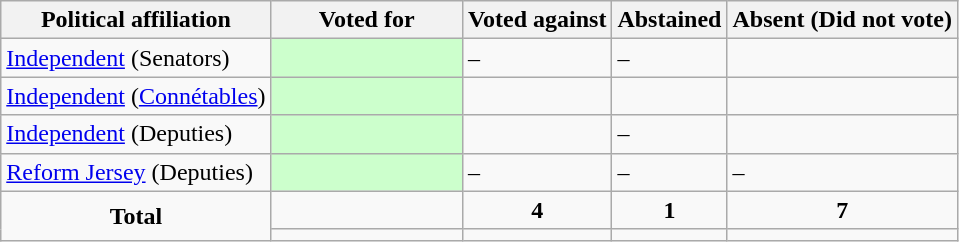<table class="wikitable">
<tr>
<th>Political affiliation</th>
<th style="width:20%;">Voted for</th>
<th>Voted against</th>
<th>Abstained</th>
<th>Absent (Did not vote)</th>
</tr>
<tr>
<td> <a href='#'>Independent</a> (Senators)</td>
<td style="background-color:#CCFFCC;"></td>
<td>–</td>
<td>–</td>
<td></td>
</tr>
<tr>
<td> <a href='#'>Independent</a> (<a href='#'>Connétables</a>)</td>
<td style="background-color:#CCFFCC;"></td>
<td></td>
<td></td>
<td></td>
</tr>
<tr>
<td> <a href='#'>Independent</a> (Deputies)</td>
<td style="background-color:#CCFFCC;"></td>
<td></td>
<td>–</td>
<td></td>
</tr>
<tr>
<td> <a href='#'>Reform Jersey</a> (Deputies)</td>
<td style="background-color:#CCFFCC;"></td>
<td>–</td>
<td>–</td>
<td>–</td>
</tr>
<tr>
<td style="text-align:center;" rowspan="2"><strong>Total</strong></td>
<td></td>
<td style="text-align:center;"><strong>4</strong></td>
<td style="text-align:center;"><strong>1</strong></td>
<td style="text-align:center;"><strong>7</strong></td>
</tr>
<tr>
<td style="text-align:center;"></td>
<td style="text-align:center;"></td>
<td style="text-align:center;"></td>
<td style="text-align:center;"></td>
</tr>
</table>
